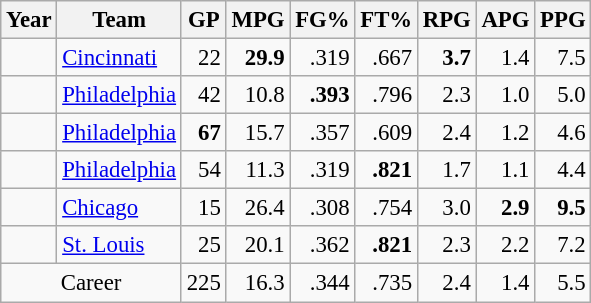<table class="wikitable sortable" style="font-size:95%; text-align:right;">
<tr>
<th>Year</th>
<th>Team</th>
<th>GP</th>
<th>MPG</th>
<th>FG%</th>
<th>FT%</th>
<th>RPG</th>
<th>APG</th>
<th>PPG</th>
</tr>
<tr>
<td style="text-align:left;"></td>
<td style="text-align:left;"><a href='#'>Cincinnati</a></td>
<td>22</td>
<td><strong>29.9</strong></td>
<td>.319</td>
<td>.667</td>
<td><strong>3.7</strong></td>
<td>1.4</td>
<td>7.5</td>
</tr>
<tr>
<td style="text-align:left;"></td>
<td style="text-align:left;"><a href='#'>Philadelphia</a></td>
<td>42</td>
<td>10.8</td>
<td><strong>.393</strong></td>
<td>.796</td>
<td>2.3</td>
<td>1.0</td>
<td>5.0</td>
</tr>
<tr>
<td style="text-align:left;"></td>
<td style="text-align:left;"><a href='#'>Philadelphia</a></td>
<td><strong>67</strong></td>
<td>15.7</td>
<td>.357</td>
<td>.609</td>
<td>2.4</td>
<td>1.2</td>
<td>4.6</td>
</tr>
<tr>
<td style="text-align:left;"></td>
<td style="text-align:left;"><a href='#'>Philadelphia</a></td>
<td>54</td>
<td>11.3</td>
<td>.319</td>
<td><strong>.821</strong></td>
<td>1.7</td>
<td>1.1</td>
<td>4.4</td>
</tr>
<tr>
<td style="text-align:left;"></td>
<td style="text-align:left;"><a href='#'>Chicago</a></td>
<td>15</td>
<td>26.4</td>
<td>.308</td>
<td>.754</td>
<td>3.0</td>
<td><strong>2.9</strong></td>
<td><strong>9.5</strong></td>
</tr>
<tr>
<td style="text-align:left;"></td>
<td style="text-align:left;"><a href='#'>St. Louis</a></td>
<td>25</td>
<td>20.1</td>
<td>.362</td>
<td><strong>.821</strong></td>
<td>2.3</td>
<td>2.2</td>
<td>7.2</td>
</tr>
<tr class="sortbottom">
<td style="text-align:center;" colspan="2">Career</td>
<td>225</td>
<td>16.3</td>
<td>.344</td>
<td>.735</td>
<td>2.4</td>
<td>1.4</td>
<td>5.5</td>
</tr>
</table>
